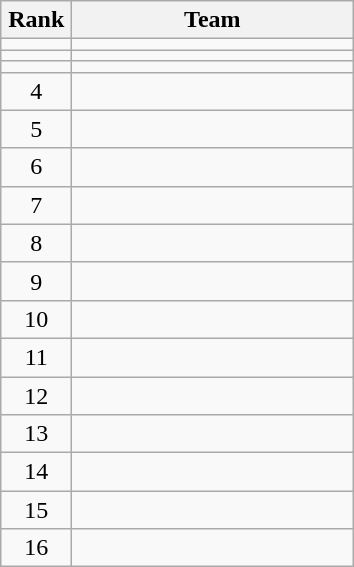<table class="wikitable" style="text-align: center;">
<tr>
<th width=40>Rank</th>
<th width=180>Team</th>
</tr>
<tr>
<td></td>
<td align=left></td>
</tr>
<tr>
<td></td>
<td align=left></td>
</tr>
<tr>
<td></td>
<td align=left></td>
</tr>
<tr>
<td>4</td>
<td align=left></td>
</tr>
<tr>
<td>5</td>
<td align=left></td>
</tr>
<tr>
<td>6</td>
<td align=left></td>
</tr>
<tr>
<td>7</td>
<td align=left></td>
</tr>
<tr>
<td>8</td>
<td align=left></td>
</tr>
<tr>
<td>9</td>
<td align=left></td>
</tr>
<tr>
<td>10</td>
<td align=left></td>
</tr>
<tr>
<td>11</td>
<td align=left></td>
</tr>
<tr>
<td>12</td>
<td align=left></td>
</tr>
<tr>
<td>13</td>
<td align=left></td>
</tr>
<tr>
<td>14</td>
<td align=left></td>
</tr>
<tr>
<td>15</td>
<td align=left></td>
</tr>
<tr>
<td>16</td>
<td align=left></td>
</tr>
</table>
